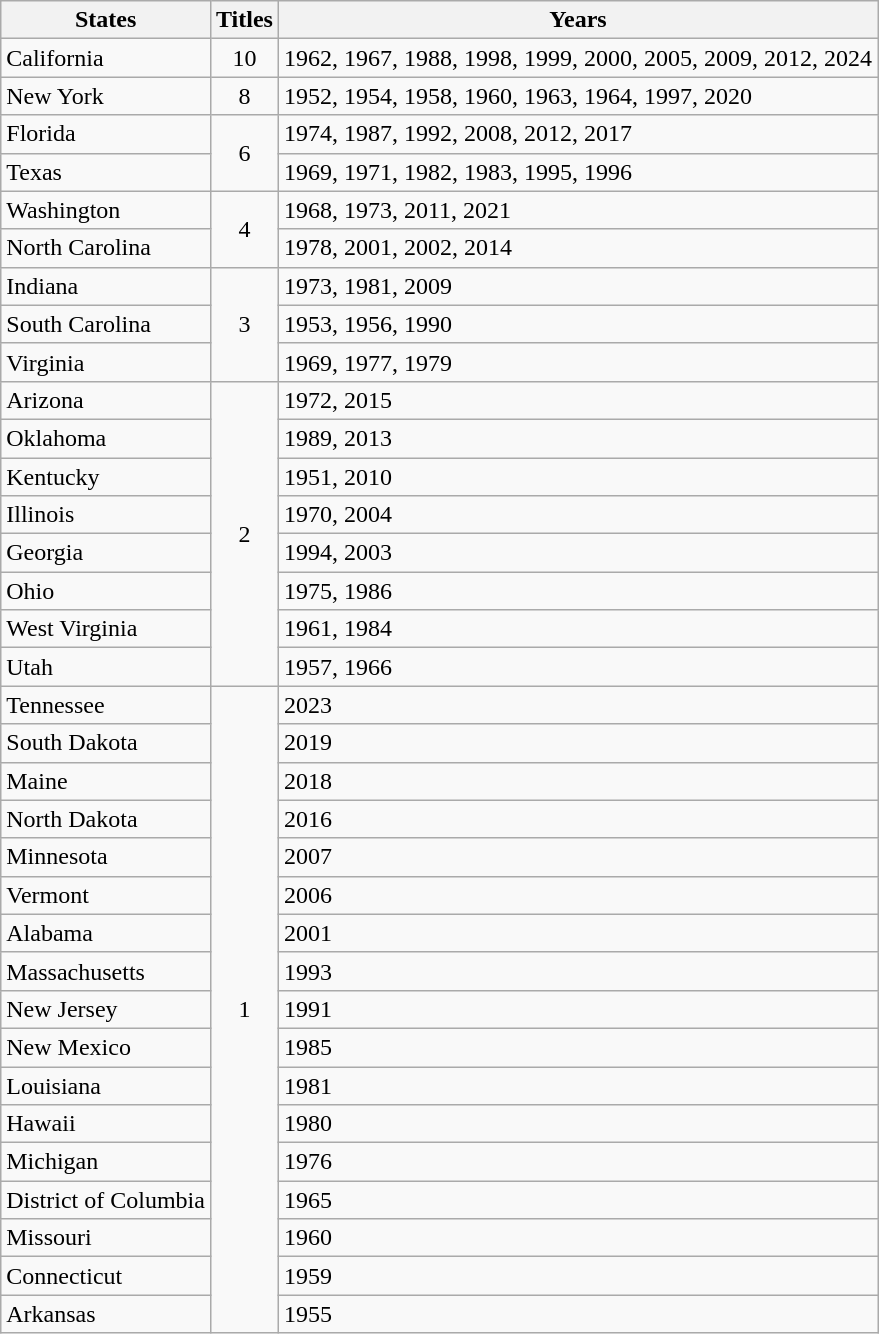<table class="wikitable">
<tr>
<th>States</th>
<th>Titles</th>
<th>Years</th>
</tr>
<tr>
<td>California</td>
<td style="text-align:center;">10</td>
<td>1962, 1967, 1988, 1998, 1999, 2000, 2005, 2009, 2012, 2024</td>
</tr>
<tr>
<td>New York</td>
<td style="text-align:center;">8</td>
<td>1952, 1954, 1958, 1960, 1963, 1964, 1997, 2020</td>
</tr>
<tr>
<td>Florida</td>
<td rowspan="2" style="text-align:center;">6</td>
<td>1974, 1987, 1992, 2008, 2012, 2017</td>
</tr>
<tr>
<td>Texas</td>
<td>1969, 1971, 1982, 1983, 1995, 1996</td>
</tr>
<tr>
<td>Washington</td>
<td rowspan="2" style="text-align:center;">4</td>
<td>1968, 1973, 2011, 2021</td>
</tr>
<tr>
<td>North Carolina</td>
<td>1978, 2001, 2002, 2014</td>
</tr>
<tr>
<td>Indiana</td>
<td rowspan="3" style="text-align:center;">3</td>
<td>1973, 1981, 2009</td>
</tr>
<tr>
<td>South Carolina</td>
<td>1953, 1956, 1990</td>
</tr>
<tr>
<td>Virginia</td>
<td>1969, 1977, 1979</td>
</tr>
<tr>
<td>Arizona</td>
<td rowspan="8" style="text-align:center;">2</td>
<td>1972, 2015</td>
</tr>
<tr>
<td>Oklahoma</td>
<td>1989, 2013</td>
</tr>
<tr>
<td>Kentucky</td>
<td>1951, 2010</td>
</tr>
<tr>
<td>Illinois</td>
<td>1970, 2004</td>
</tr>
<tr>
<td>Georgia</td>
<td>1994, 2003</td>
</tr>
<tr>
<td>Ohio</td>
<td>1975, 1986</td>
</tr>
<tr>
<td>West Virginia</td>
<td>1961, 1984</td>
</tr>
<tr>
<td>Utah</td>
<td>1957, 1966</td>
</tr>
<tr>
<td>Tennessee</td>
<td rowspan="19" style="text-align:center;">1</td>
<td>2023</td>
</tr>
<tr>
<td>South Dakota</td>
<td>2019</td>
</tr>
<tr>
<td>Maine</td>
<td>2018</td>
</tr>
<tr>
<td>North Dakota</td>
<td>2016</td>
</tr>
<tr>
<td>Minnesota</td>
<td>2007</td>
</tr>
<tr>
<td>Vermont</td>
<td>2006</td>
</tr>
<tr>
<td>Alabama</td>
<td>2001</td>
</tr>
<tr>
<td>Massachusetts</td>
<td>1993</td>
</tr>
<tr>
<td>New Jersey</td>
<td>1991</td>
</tr>
<tr>
<td>New Mexico</td>
<td>1985</td>
</tr>
<tr>
<td>Louisiana</td>
<td>1981</td>
</tr>
<tr>
<td>Hawaii</td>
<td>1980</td>
</tr>
<tr>
<td>Michigan</td>
<td>1976</td>
</tr>
<tr>
<td>District of Columbia</td>
<td>1965</td>
</tr>
<tr>
<td>Missouri</td>
<td>1960</td>
</tr>
<tr>
<td>Connecticut</td>
<td>1959</td>
</tr>
<tr>
<td>Arkansas</td>
<td>1955</td>
</tr>
</table>
